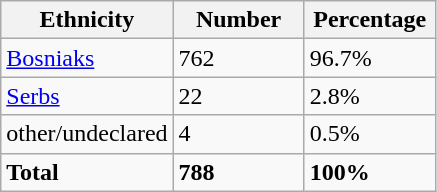<table class="wikitable">
<tr>
<th width="100px">Ethnicity</th>
<th width="80px">Number</th>
<th width="80px">Percentage</th>
</tr>
<tr>
<td><a href='#'>Bosniaks</a></td>
<td>762</td>
<td>96.7%</td>
</tr>
<tr>
<td><a href='#'>Serbs</a></td>
<td>22</td>
<td>2.8%</td>
</tr>
<tr>
<td>other/undeclared</td>
<td>4</td>
<td>0.5%</td>
</tr>
<tr>
<td><strong>Total</strong></td>
<td><strong>788</strong></td>
<td><strong>100%</strong></td>
</tr>
</table>
